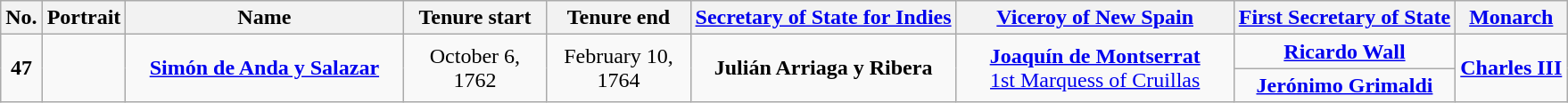<table class="wikitable" style="text-align:center" |>
<tr>
<th>No.</th>
<th>Portrait</th>
<th width="200px">Name</th>
<th width="100px">Tenure start</th>
<th width="100px">Tenure end</th>
<th><a href='#'>Secretary of State for Indies</a></th>
<th width="200px"><a href='#'>Viceroy of New Spain</a></th>
<th><a href='#'>First Secretary of State</a></th>
<th><a href='#'>Monarch</a></th>
</tr>
<tr>
<td rowspan="2"><strong>47</strong></td>
<td rowspan="2"></td>
<td rowspan="2"><strong><a href='#'>Simón de Anda y Salazar</a></strong><br></td>
<td rowspan="2">October 6,<br>1762</td>
<td rowspan="2">February 10,<br>1764</td>
<td rowspan="2"><strong>Julián Arriaga y Ribera</strong> </td>
<td rowspan="2"><a href='#'><strong>Joaquín de Montserrat</strong><br>1st Marquess of Cruillas</a><br></td>
<td><a href='#'><strong>Ricardo Wall</strong></a> </td>
<td rowspan="2"><a href='#'><strong>Charles III</strong></a><br></td>
</tr>
<tr>
<td><strong><a href='#'>Jerónimo Grimaldi</a></strong> </td>
</tr>
</table>
